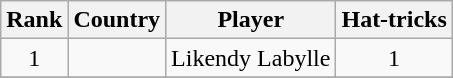<table class="wikitable" style="text-align:center;">
<tr>
<th>Rank</th>
<th>Country</th>
<th>Player</th>
<th>Hat-tricks</th>
</tr>
<tr>
<td>1</td>
<td></td>
<td>Likendy Labylle</td>
<td>1</td>
</tr>
<tr>
</tr>
</table>
